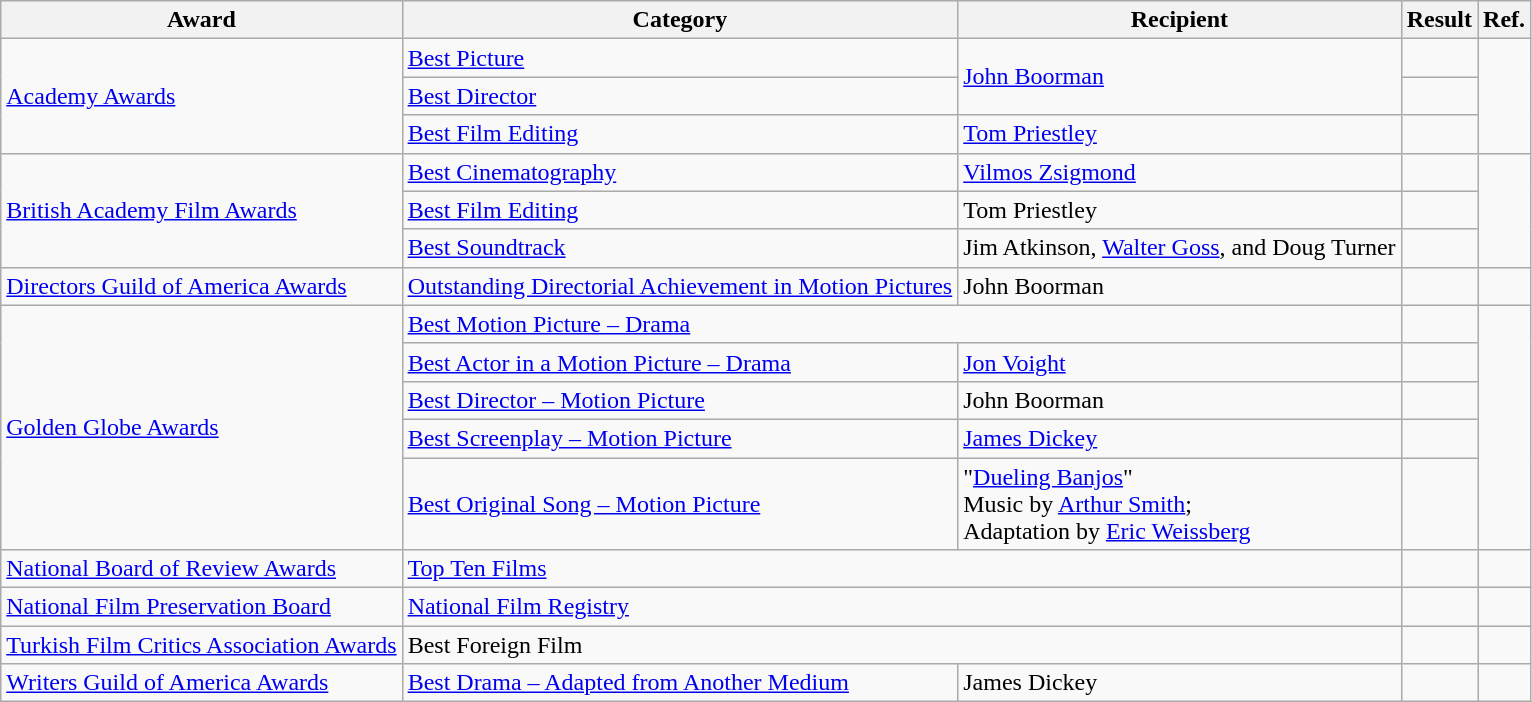<table class="wikitable">
<tr>
<th>Award</th>
<th>Category</th>
<th>Recipient</th>
<th>Result</th>
<th>Ref.</th>
</tr>
<tr>
<td rowspan="3"><a href='#'>Academy Awards</a></td>
<td><a href='#'>Best Picture</a></td>
<td rowspan="2"><a href='#'>John Boorman</a></td>
<td></td>
<td rowspan="3" align="center"></td>
</tr>
<tr>
<td><a href='#'>Best Director</a></td>
<td></td>
</tr>
<tr>
<td><a href='#'>Best Film Editing</a></td>
<td><a href='#'>Tom Priestley</a></td>
<td></td>
</tr>
<tr>
<td rowspan="3"><a href='#'>British Academy Film Awards</a></td>
<td><a href='#'>Best Cinematography</a></td>
<td><a href='#'>Vilmos Zsigmond</a></td>
<td></td>
<td rowspan="3" align="center"></td>
</tr>
<tr>
<td><a href='#'>Best Film Editing</a></td>
<td>Tom Priestley</td>
<td></td>
</tr>
<tr>
<td><a href='#'>Best Soundtrack</a></td>
<td>Jim Atkinson, <a href='#'>Walter Goss</a>, and Doug Turner</td>
<td></td>
</tr>
<tr>
<td><a href='#'>Directors Guild of America Awards</a></td>
<td><a href='#'>Outstanding Directorial Achievement in Motion Pictures</a></td>
<td>John Boorman</td>
<td></td>
<td align="center"></td>
</tr>
<tr>
<td rowspan="5"><a href='#'>Golden Globe Awards</a></td>
<td colspan="2"><a href='#'>Best Motion Picture – Drama</a></td>
<td></td>
<td rowspan="5" align="center"></td>
</tr>
<tr>
<td><a href='#'>Best Actor in a Motion Picture – Drama</a></td>
<td><a href='#'>Jon Voight</a></td>
<td></td>
</tr>
<tr>
<td><a href='#'>Best Director – Motion Picture</a></td>
<td>John Boorman</td>
<td></td>
</tr>
<tr>
<td><a href='#'>Best Screenplay – Motion Picture</a></td>
<td><a href='#'>James Dickey</a></td>
<td></td>
</tr>
<tr>
<td><a href='#'>Best Original Song – Motion Picture</a></td>
<td>"<a href='#'>Dueling Banjos</a>" <br> Music by <a href='#'>Arthur Smith</a>; <br> Adaptation by <a href='#'>Eric Weissberg</a></td>
<td></td>
</tr>
<tr>
<td><a href='#'>National Board of Review Awards</a></td>
<td colspan="2"><a href='#'>Top Ten Films</a></td>
<td></td>
<td align="center"></td>
</tr>
<tr>
<td><a href='#'>National Film Preservation Board</a></td>
<td colspan="2"><a href='#'>National Film Registry</a></td>
<td></td>
<td align="center"></td>
</tr>
<tr>
<td><a href='#'>Turkish Film Critics Association Awards</a></td>
<td colspan="2">Best Foreign Film</td>
<td></td>
<td align="center"></td>
</tr>
<tr>
<td><a href='#'>Writers Guild of America Awards</a></td>
<td><a href='#'>Best Drama – Adapted from Another Medium</a></td>
<td>James Dickey</td>
<td></td>
<td align="center"></td>
</tr>
</table>
